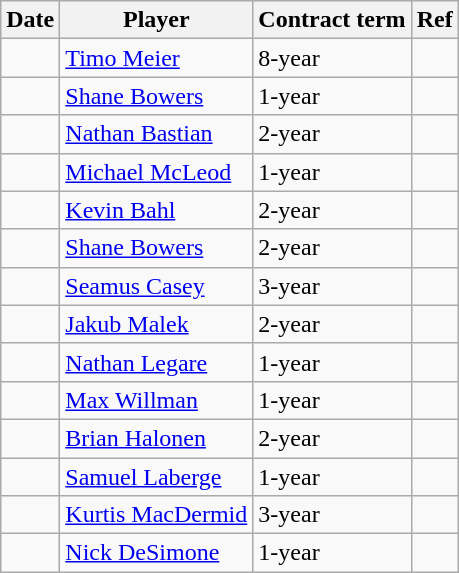<table class="wikitable">
<tr>
<th>Date</th>
<th>Player</th>
<th>Contract term</th>
<th>Ref</th>
</tr>
<tr>
<td></td>
<td><a href='#'>Timo Meier</a></td>
<td>8-year</td>
<td></td>
</tr>
<tr>
<td></td>
<td><a href='#'>Shane Bowers</a></td>
<td>1-year</td>
<td></td>
</tr>
<tr>
<td></td>
<td><a href='#'>Nathan Bastian</a></td>
<td>2-year</td>
<td></td>
</tr>
<tr>
<td></td>
<td><a href='#'>Michael McLeod</a></td>
<td>1-year</td>
<td></td>
</tr>
<tr>
<td></td>
<td><a href='#'>Kevin Bahl</a></td>
<td>2-year</td>
<td></td>
</tr>
<tr>
<td></td>
<td><a href='#'>Shane Bowers</a></td>
<td>2-year</td>
<td></td>
</tr>
<tr>
<td></td>
<td><a href='#'>Seamus Casey</a></td>
<td>3-year</td>
<td></td>
</tr>
<tr>
<td></td>
<td><a href='#'>Jakub Malek</a></td>
<td>2-year</td>
<td></td>
</tr>
<tr>
<td></td>
<td><a href='#'>Nathan Legare</a></td>
<td>1-year</td>
<td></td>
</tr>
<tr>
<td></td>
<td><a href='#'>Max Willman</a></td>
<td>1-year</td>
<td></td>
</tr>
<tr>
<td></td>
<td><a href='#'>Brian Halonen</a></td>
<td>2-year</td>
<td></td>
</tr>
<tr>
<td></td>
<td><a href='#'>Samuel Laberge</a></td>
<td>1-year</td>
<td></td>
</tr>
<tr>
<td></td>
<td><a href='#'>Kurtis MacDermid</a></td>
<td>3-year</td>
<td></td>
</tr>
<tr>
<td></td>
<td><a href='#'>Nick DeSimone</a></td>
<td>1-year</td>
<td></td>
</tr>
</table>
